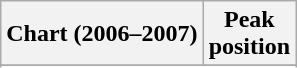<table class="wikitable sortable plainrowheaders">
<tr>
<th>Chart (2006–2007)</th>
<th>Peak <br>position</th>
</tr>
<tr>
</tr>
<tr>
</tr>
<tr>
</tr>
<tr>
</tr>
<tr>
</tr>
<tr>
</tr>
<tr>
</tr>
<tr>
</tr>
</table>
